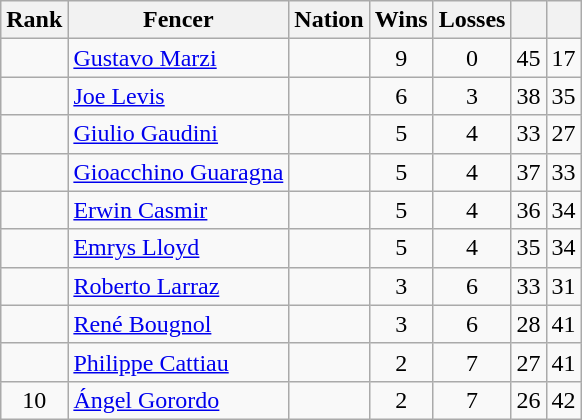<table class="wikitable sortable" style="text-align: center;">
<tr>
<th>Rank</th>
<th>Fencer</th>
<th>Nation</th>
<th>Wins</th>
<th>Losses</th>
<th></th>
<th></th>
</tr>
<tr>
<td></td>
<td align=left><a href='#'>Gustavo Marzi</a></td>
<td align=left></td>
<td>9</td>
<td>0</td>
<td>45</td>
<td>17</td>
</tr>
<tr>
<td></td>
<td align=left><a href='#'>Joe Levis</a></td>
<td align=left></td>
<td>6</td>
<td>3</td>
<td>38</td>
<td>35</td>
</tr>
<tr>
<td></td>
<td align=left><a href='#'>Giulio Gaudini</a></td>
<td align=left></td>
<td>5</td>
<td>4</td>
<td>33</td>
<td>27</td>
</tr>
<tr>
<td></td>
<td align=left><a href='#'>Gioacchino Guaragna</a></td>
<td align=left></td>
<td>5</td>
<td>4</td>
<td>37</td>
<td>33</td>
</tr>
<tr>
<td></td>
<td align=left><a href='#'>Erwin Casmir</a></td>
<td align=left></td>
<td>5</td>
<td>4</td>
<td>36</td>
<td>34</td>
</tr>
<tr>
<td></td>
<td align=left><a href='#'>Emrys Lloyd</a></td>
<td align=left></td>
<td>5</td>
<td>4</td>
<td>35</td>
<td>34</td>
</tr>
<tr>
<td></td>
<td align=left><a href='#'>Roberto Larraz</a></td>
<td align=left></td>
<td>3</td>
<td>6</td>
<td>33</td>
<td>31</td>
</tr>
<tr>
<td></td>
<td align=left><a href='#'>René Bougnol</a></td>
<td align=left></td>
<td>3</td>
<td>6</td>
<td>28</td>
<td>41</td>
</tr>
<tr>
<td></td>
<td align=left><a href='#'>Philippe Cattiau</a></td>
<td align=left></td>
<td>2</td>
<td>7</td>
<td>27</td>
<td>41</td>
</tr>
<tr>
<td>10</td>
<td align=left><a href='#'>Ángel Gorordo</a></td>
<td align=left></td>
<td>2</td>
<td>7</td>
<td>26</td>
<td>42</td>
</tr>
</table>
